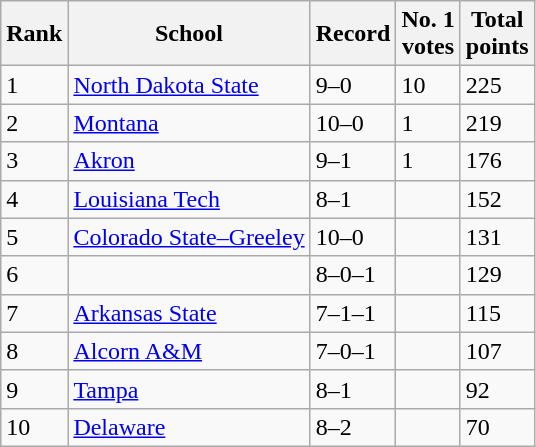<table class="wikitable">
<tr>
<th>Rank</th>
<th>School</th>
<th>Record</th>
<th>No. 1<br>votes</th>
<th>Total<br>points</th>
</tr>
<tr>
<td>1</td>
<td><a href='#'>North Dakota State</a></td>
<td>9–0</td>
<td>10</td>
<td>225</td>
</tr>
<tr>
<td>2</td>
<td><a href='#'>Montana</a></td>
<td>10–0</td>
<td>1</td>
<td>219</td>
</tr>
<tr>
<td>3</td>
<td><a href='#'>Akron</a></td>
<td>9–1</td>
<td>1</td>
<td>176</td>
</tr>
<tr>
<td>4</td>
<td><a href='#'>Louisiana Tech</a></td>
<td>8–1</td>
<td></td>
<td>152</td>
</tr>
<tr>
<td>5</td>
<td><a href='#'>Colorado State–Greeley</a></td>
<td>10–0</td>
<td></td>
<td>131</td>
</tr>
<tr>
<td>6</td>
<td></td>
<td>8–0–1</td>
<td></td>
<td>129</td>
</tr>
<tr>
<td>7</td>
<td><a href='#'>Arkansas State</a></td>
<td>7–1–1</td>
<td></td>
<td>115</td>
</tr>
<tr>
<td>8</td>
<td><a href='#'>Alcorn A&M</a></td>
<td>7–0–1</td>
<td></td>
<td>107</td>
</tr>
<tr>
<td>9</td>
<td><a href='#'>Tampa</a></td>
<td>8–1</td>
<td></td>
<td>92</td>
</tr>
<tr>
<td>10</td>
<td><a href='#'>Delaware</a></td>
<td>8–2</td>
<td></td>
<td>70</td>
</tr>
</table>
